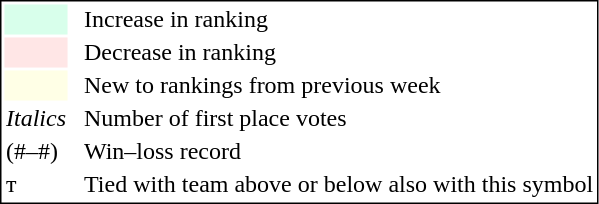<table style="border:1px solid black;">
<tr>
<td style="background:#D8FFEB; width:20px;"></td>
<td> </td>
<td>Increase in ranking</td>
</tr>
<tr>
<td style="background:#FFE6E6; width:20px;"></td>
<td> </td>
<td>Decrease in ranking</td>
</tr>
<tr>
<td style="background:#FFFFE6; width:20px;"></td>
<td> </td>
<td>New to rankings from previous week</td>
</tr>
<tr>
<td><em>Italics</em></td>
<td> </td>
<td>Number of first place votes</td>
</tr>
<tr>
<td>(#–#)</td>
<td> </td>
<td>Win–loss record</td>
</tr>
<tr>
<td>т</td>
<td></td>
<td>Tied with team above or below also with this symbol</td>
</tr>
</table>
